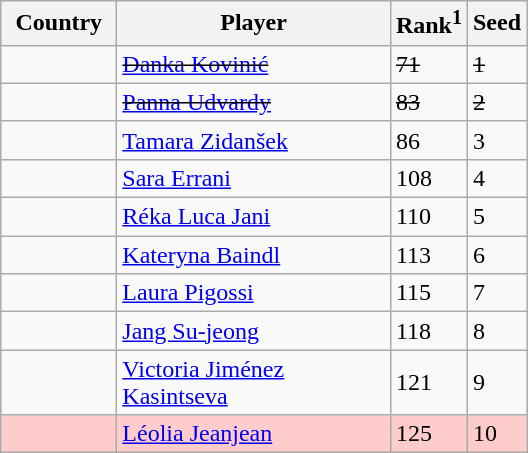<table class="sortable wikitable">
<tr>
<th width="70">Country</th>
<th width="175">Player</th>
<th>Rank<sup>1</sup></th>
<th>Seed</th>
</tr>
<tr>
<td><s></s></td>
<td><s><a href='#'>Danka Kovinić</a></s></td>
<td><s>71</s></td>
<td><s>1</s></td>
</tr>
<tr>
<td><s></s></td>
<td><s><a href='#'>Panna Udvardy</a></s></td>
<td><s>83</s></td>
<td><s>2</s></td>
</tr>
<tr>
<td></td>
<td><a href='#'>Tamara Zidanšek</a></td>
<td>86</td>
<td>3</td>
</tr>
<tr>
<td></td>
<td><a href='#'>Sara Errani</a></td>
<td>108</td>
<td>4</td>
</tr>
<tr>
<td></td>
<td><a href='#'>Réka Luca Jani</a></td>
<td>110</td>
<td>5</td>
</tr>
<tr>
<td></td>
<td><a href='#'>Kateryna Baindl</a></td>
<td>113</td>
<td>6</td>
</tr>
<tr>
<td></td>
<td><a href='#'>Laura Pigossi</a></td>
<td>115</td>
<td>7</td>
</tr>
<tr>
<td></td>
<td><a href='#'>Jang Su-jeong</a></td>
<td>118</td>
<td>8</td>
</tr>
<tr>
<td></td>
<td><a href='#'>Victoria Jiménez Kasintseva</a></td>
<td>121</td>
<td>9</td>
</tr>
<tr bgcolor=ffcccc>
<td></td>
<td><a href='#'>Léolia Jeanjean</a></td>
<td>125</td>
<td>10</td>
</tr>
</table>
